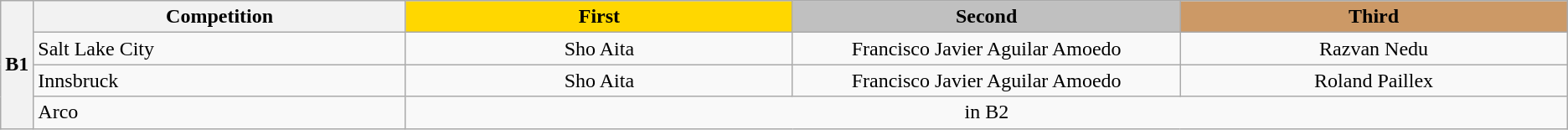<table class="wikitable" style="text-align:center;">
<tr>
<th rowspan="4" width="1%">B1</th>
<th width="24%">Competition</th>
<th width="25%" style="background: gold">First</th>
<th width="25%" style="background: silver">Second</th>
<th width="25%" style="background: #cc9966">Third</th>
</tr>
<tr>
<td style="text-align:left"> Salt Lake City</td>
<td> Sho Aita</td>
<td> Francisco Javier Aguilar Amoedo</td>
<td> Razvan Nedu</td>
</tr>
<tr>
<td style="text-align:left"> Innsbruck</td>
<td> Sho Aita</td>
<td> Francisco Javier Aguilar Amoedo</td>
<td> Roland Paillex</td>
</tr>
<tr>
<td style="text-align:left"> Arco</td>
<td colspan="3">in B2</td>
</tr>
</table>
